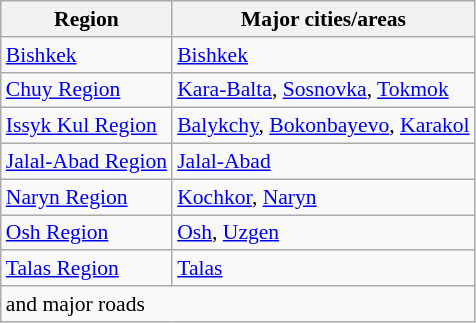<table class="wikitable" style="font-size:90%">
<tr>
<th>Region</th>
<th>Major cities/areas</th>
</tr>
<tr>
<td><a href='#'>Bishkek</a></td>
<td><a href='#'>Bishkek</a></td>
</tr>
<tr>
<td><a href='#'>Chuy Region</a></td>
<td><a href='#'>Kara-Balta</a>, <a href='#'>Sosnovka</a>, <a href='#'>Tokmok</a></td>
</tr>
<tr>
<td><a href='#'>Issyk Kul Region</a></td>
<td><a href='#'>Balykchy</a>, <a href='#'>Bokonbayevo</a>, <a href='#'>Karakol</a></td>
</tr>
<tr>
<td><a href='#'>Jalal-Abad Region</a></td>
<td><a href='#'>Jalal-Abad</a></td>
</tr>
<tr>
<td><a href='#'>Naryn Region</a></td>
<td><a href='#'>Kochkor</a>, <a href='#'>Naryn</a></td>
</tr>
<tr>
<td><a href='#'>Osh Region</a></td>
<td><a href='#'>Osh</a>, <a href='#'>Uzgen</a></td>
</tr>
<tr>
<td><a href='#'>Talas Region</a></td>
<td><a href='#'>Talas</a></td>
</tr>
<tr>
<td colspan=2>and major roads</td>
</tr>
</table>
